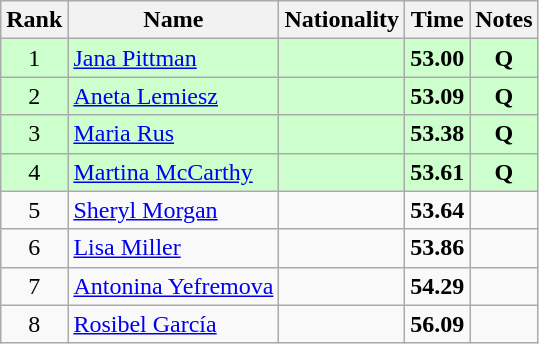<table class="wikitable sortable" style="text-align:center">
<tr>
<th>Rank</th>
<th>Name</th>
<th>Nationality</th>
<th>Time</th>
<th>Notes</th>
</tr>
<tr bgcolor=ccffcc>
<td>1</td>
<td align=left><a href='#'>Jana Pittman</a></td>
<td align=left></td>
<td><strong>53.00</strong></td>
<td><strong>Q</strong></td>
</tr>
<tr bgcolor=ccffcc>
<td>2</td>
<td align=left><a href='#'>Aneta Lemiesz</a></td>
<td align=left></td>
<td><strong>53.09</strong></td>
<td><strong>Q</strong></td>
</tr>
<tr bgcolor=ccffcc>
<td>3</td>
<td align=left><a href='#'>Maria Rus</a></td>
<td align=left></td>
<td><strong>53.38</strong></td>
<td><strong>Q</strong></td>
</tr>
<tr bgcolor=ccffcc>
<td>4</td>
<td align=left><a href='#'>Martina McCarthy</a></td>
<td align=left></td>
<td><strong>53.61</strong></td>
<td><strong>Q</strong></td>
</tr>
<tr>
<td>5</td>
<td align=left><a href='#'>Sheryl Morgan</a></td>
<td align=left></td>
<td><strong>53.64</strong></td>
<td></td>
</tr>
<tr>
<td>6</td>
<td align=left><a href='#'>Lisa Miller</a></td>
<td align=left></td>
<td><strong>53.86</strong></td>
<td></td>
</tr>
<tr>
<td>7</td>
<td align=left><a href='#'>Antonina Yefremova</a></td>
<td align=left></td>
<td><strong>54.29</strong></td>
<td></td>
</tr>
<tr>
<td>8</td>
<td align=left><a href='#'>Rosibel García</a></td>
<td align=left></td>
<td><strong>56.09</strong></td>
<td></td>
</tr>
</table>
